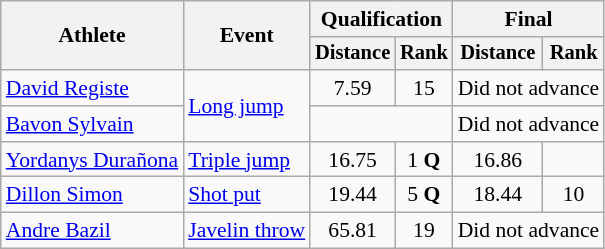<table class="wikitable" style="font-size:90%">
<tr>
<th rowspan=2>Athlete</th>
<th rowspan=2>Event</th>
<th colspan=2>Qualification</th>
<th colspan=2>Final</th>
</tr>
<tr style="font-size:95%">
<th>Distance</th>
<th>Rank</th>
<th>Distance</th>
<th>Rank</th>
</tr>
<tr align=center>
<td align=left><a href='#'>David Registe</a></td>
<td align=left rowspan=2><a href='#'>Long jump</a></td>
<td>7.59</td>
<td>15</td>
<td colspan=2>Did not advance</td>
</tr>
<tr align=center>
<td align=left><a href='#'>Bavon Sylvain</a></td>
<td colspan=2></td>
<td colspan=2>Did not advance</td>
</tr>
<tr align=center>
<td align=left><a href='#'>Yordanys Durañona</a></td>
<td align=left><a href='#'>Triple jump</a></td>
<td>16.75</td>
<td>1 <strong>Q</strong></td>
<td>16.86</td>
<td></td>
</tr>
<tr align=center>
<td align=left><a href='#'>Dillon Simon</a></td>
<td align=left><a href='#'>Shot put</a></td>
<td>19.44</td>
<td>5 <strong>Q</strong></td>
<td>18.44</td>
<td>10</td>
</tr>
<tr align=center>
<td align=left><a href='#'>Andre Bazil</a></td>
<td align=left><a href='#'>Javelin throw</a></td>
<td>65.81</td>
<td>19</td>
<td colspan=2>Did not advance</td>
</tr>
</table>
